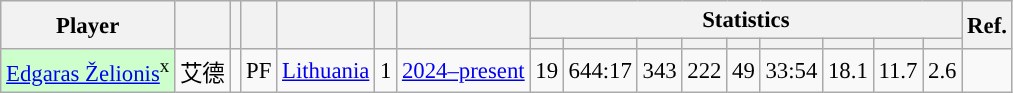<table class="wikitable sortable" style="font-size:95%; text-align:right;">
<tr>
<th rowspan="2">Player</th>
<th rowspan="2"></th>
<th rowspan="2"></th>
<th rowspan="2"></th>
<th rowspan="2"></th>
<th rowspan="2"></th>
<th rowspan="2"></th>
<th colspan="9">Statistics</th>
<th rowspan="2">Ref.</th>
</tr>
<tr>
<th></th>
<th></th>
<th></th>
<th></th>
<th></th>
<th></th>
<th></th>
<th></th>
<th></th>
</tr>
<tr>
<td align="left" bgcolor="#CCFFCC"><a href='#'>Edgaras Želionis</a><sup>x</sup></td>
<td align="left">艾德</td>
<td align="center"></td>
<td align="center">PF</td>
<td align="left"><a href='#'>Lithuania</a></td>
<td align="center">1</td>
<td align="center"><a href='#'>2024–present</a></td>
<td>19</td>
<td>644:17</td>
<td>343</td>
<td>222</td>
<td>49</td>
<td>33:54</td>
<td>18.1</td>
<td>11.7</td>
<td>2.6</td>
<td align="center"></td>
</tr>
</table>
